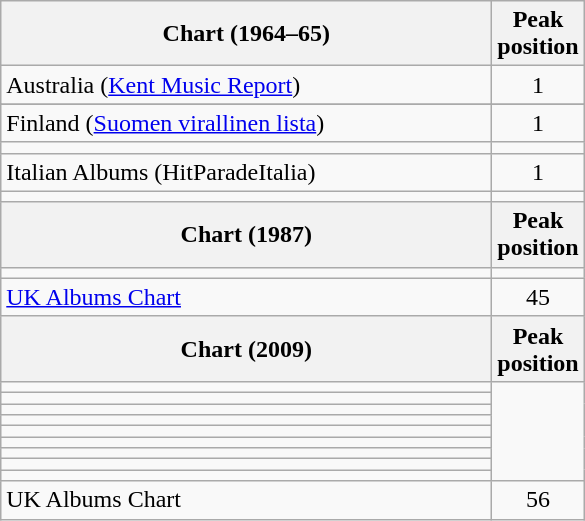<table class="wikitable sortable">
<tr>
<th style="width:20em;">Chart (1964–65)</th>
<th>Peak<br>position</th>
</tr>
<tr>
<td>Australia (<a href='#'>Kent Music Report</a>)</td>
<td align="center">1</td>
</tr>
<tr>
</tr>
<tr>
<td>Finland (<a href='#'>Suomen virallinen lista</a>)</td>
<td align="center">1</td>
</tr>
<tr>
<td></td>
</tr>
<tr>
<td>Italian Albums (HitParadeItalia)</td>
<td style="text-align:center;">1</td>
</tr>
<tr>
<td></td>
</tr>
<tr>
<th style="width:20em;">Chart (1987)</th>
<th>Peak<br>position</th>
</tr>
<tr>
<td></td>
</tr>
<tr>
<td align="left"><a href='#'>UK Albums Chart</a></td>
<td align="center">45</td>
</tr>
<tr>
<th style="width:20em;">Chart (2009)</th>
<th>Peak<br>position</th>
</tr>
<tr>
<td></td>
</tr>
<tr>
<td></td>
</tr>
<tr>
<td></td>
</tr>
<tr>
<td></td>
</tr>
<tr>
<td></td>
</tr>
<tr>
<td></td>
</tr>
<tr>
<td></td>
</tr>
<tr>
<td></td>
</tr>
<tr>
<td></td>
</tr>
<tr>
<td align="left">UK Albums Chart</td>
<td align="center">56</td>
</tr>
</table>
